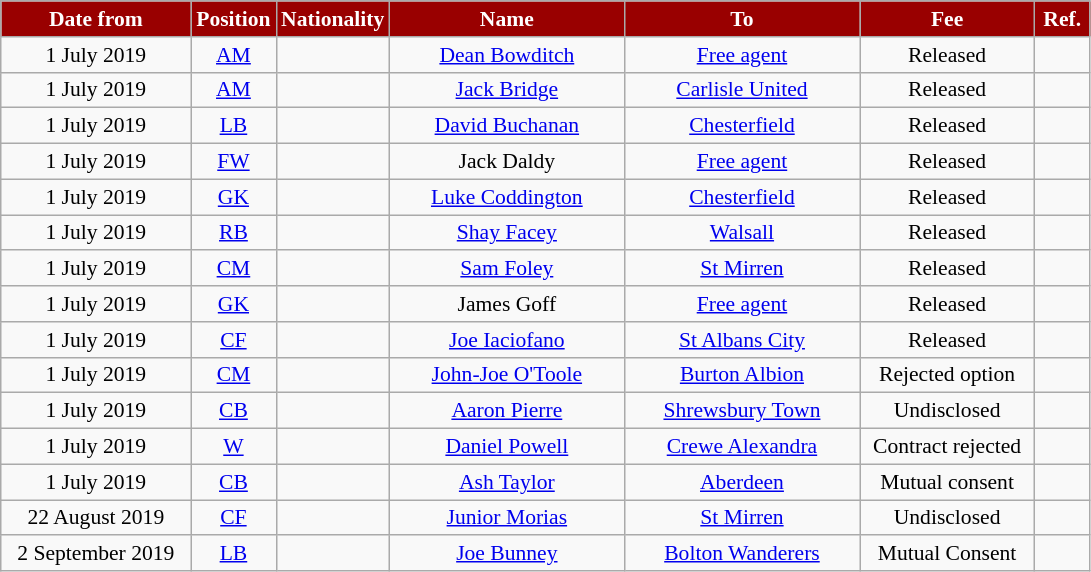<table class="wikitable"  style="text-align:center; font-size:90%; ">
<tr>
<th style="background:#990000; color:white; width:120px;">Date from</th>
<th style="background:#990000; color:white; width:50px;">Position</th>
<th style="background:#990000; color:white; width:50px;">Nationality</th>
<th style="background:#990000; color:white; width:150px;">Name</th>
<th style="background:#990000; color:white; width:150px;">To</th>
<th style="background:#990000; color:white; width:110px;">Fee</th>
<th style="background:#990000; color:white; width:30px;">Ref.</th>
</tr>
<tr>
<td>1 July 2019</td>
<td><a href='#'>AM</a></td>
<td></td>
<td><a href='#'>Dean Bowditch</a></td>
<td> <a href='#'>Free agent</a></td>
<td>Released</td>
<td></td>
</tr>
<tr>
<td>1 July 2019</td>
<td><a href='#'>AM</a></td>
<td></td>
<td><a href='#'>Jack Bridge</a></td>
<td> <a href='#'>Carlisle United</a></td>
<td>Released</td>
<td></td>
</tr>
<tr>
<td>1 July 2019</td>
<td><a href='#'>LB</a></td>
<td></td>
<td><a href='#'>David Buchanan</a></td>
<td> <a href='#'>Chesterfield</a></td>
<td>Released</td>
<td></td>
</tr>
<tr>
<td>1 July 2019</td>
<td><a href='#'>FW</a></td>
<td></td>
<td>Jack Daldy</td>
<td> <a href='#'>Free agent</a></td>
<td>Released</td>
<td></td>
</tr>
<tr>
<td>1 July 2019</td>
<td><a href='#'>GK</a></td>
<td></td>
<td><a href='#'>Luke Coddington</a></td>
<td> <a href='#'>Chesterfield</a></td>
<td>Released</td>
<td></td>
</tr>
<tr>
<td>1 July 2019</td>
<td><a href='#'>RB</a></td>
<td></td>
<td><a href='#'>Shay Facey</a></td>
<td> <a href='#'>Walsall</a></td>
<td>Released</td>
<td></td>
</tr>
<tr>
<td>1 July 2019</td>
<td><a href='#'>CM</a></td>
<td></td>
<td><a href='#'>Sam Foley</a></td>
<td> <a href='#'>St Mirren</a></td>
<td>Released</td>
<td></td>
</tr>
<tr>
<td>1 July 2019</td>
<td><a href='#'>GK</a></td>
<td></td>
<td>James Goff</td>
<td> <a href='#'>Free agent</a></td>
<td>Released</td>
<td></td>
</tr>
<tr>
<td>1 July 2019</td>
<td><a href='#'>CF</a></td>
<td></td>
<td><a href='#'>Joe Iaciofano</a></td>
<td> <a href='#'>St Albans City</a></td>
<td>Released</td>
<td></td>
</tr>
<tr>
<td>1 July 2019</td>
<td><a href='#'>CM</a></td>
<td></td>
<td><a href='#'>John-Joe O'Toole</a></td>
<td> <a href='#'>Burton Albion</a></td>
<td>Rejected option</td>
<td></td>
</tr>
<tr>
<td>1 July 2019</td>
<td><a href='#'>CB</a></td>
<td></td>
<td><a href='#'>Aaron Pierre</a></td>
<td> <a href='#'>Shrewsbury Town</a></td>
<td>Undisclosed</td>
<td></td>
</tr>
<tr>
<td>1 July 2019</td>
<td><a href='#'>W</a></td>
<td></td>
<td><a href='#'>Daniel Powell</a></td>
<td> <a href='#'>Crewe Alexandra</a></td>
<td>Contract rejected</td>
<td></td>
</tr>
<tr>
<td>1 July 2019</td>
<td><a href='#'>CB</a></td>
<td></td>
<td><a href='#'>Ash Taylor</a></td>
<td> <a href='#'>Aberdeen</a></td>
<td>Mutual consent</td>
<td></td>
</tr>
<tr>
<td>22 August 2019</td>
<td><a href='#'>CF</a></td>
<td></td>
<td><a href='#'>Junior Morias</a></td>
<td> <a href='#'>St Mirren</a></td>
<td>Undisclosed</td>
<td></td>
</tr>
<tr>
<td>2 September 2019</td>
<td><a href='#'>LB</a></td>
<td></td>
<td><a href='#'>Joe Bunney</a></td>
<td> <a href='#'>Bolton Wanderers</a></td>
<td>Mutual Consent</td>
<td></td>
</tr>
</table>
